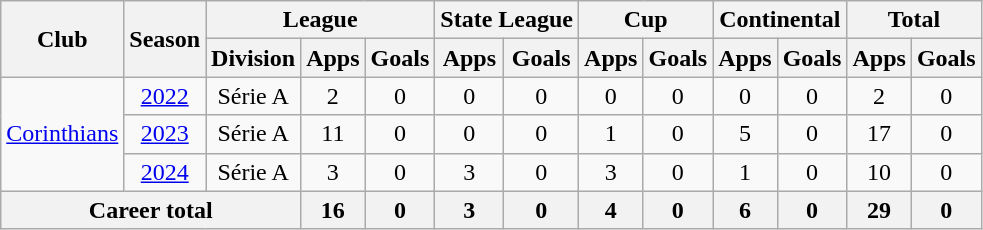<table class="wikitable" style="text-align: center">
<tr>
<th rowspan="2">Club</th>
<th rowspan="2">Season</th>
<th colspan="3">League</th>
<th colspan="2">State League</th>
<th colspan="2">Cup</th>
<th colspan="2">Continental</th>
<th colspan="2">Total</th>
</tr>
<tr>
<th>Division</th>
<th>Apps</th>
<th>Goals</th>
<th>Apps</th>
<th>Goals</th>
<th>Apps</th>
<th>Goals</th>
<th>Apps</th>
<th>Goals</th>
<th>Apps</th>
<th>Goals</th>
</tr>
<tr>
<td rowspan="3"><a href='#'>Corinthians</a></td>
<td><a href='#'>2022</a></td>
<td>Série A</td>
<td>2</td>
<td>0</td>
<td>0</td>
<td>0</td>
<td>0</td>
<td>0</td>
<td>0</td>
<td>0</td>
<td>2</td>
<td>0</td>
</tr>
<tr>
<td><a href='#'>2023</a></td>
<td>Série A</td>
<td>11</td>
<td>0</td>
<td>0</td>
<td>0</td>
<td>1</td>
<td>0</td>
<td>5</td>
<td>0</td>
<td>17</td>
<td>0</td>
</tr>
<tr>
<td><a href='#'>2024</a></td>
<td>Série A</td>
<td>3</td>
<td>0</td>
<td>3</td>
<td>0</td>
<td>3</td>
<td>0</td>
<td>1</td>
<td>0</td>
<td>10</td>
<td>0</td>
</tr>
<tr>
<th colspan="3"><strong>Career total</strong></th>
<th>16</th>
<th>0</th>
<th>3</th>
<th>0</th>
<th>4</th>
<th>0</th>
<th>6</th>
<th>0</th>
<th>29</th>
<th>0</th>
</tr>
</table>
